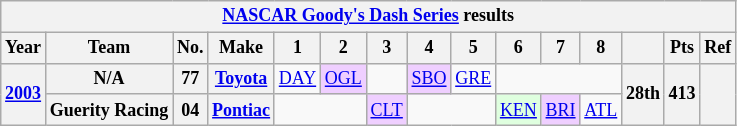<table class="wikitable" style="text-align:center; font-size:75%">
<tr>
<th colspan=32><a href='#'>NASCAR Goody's Dash Series</a> results</th>
</tr>
<tr>
<th>Year</th>
<th>Team</th>
<th>No.</th>
<th>Make</th>
<th>1</th>
<th>2</th>
<th>3</th>
<th>4</th>
<th>5</th>
<th>6</th>
<th>7</th>
<th>8</th>
<th></th>
<th>Pts</th>
<th>Ref</th>
</tr>
<tr>
<th rowspan=2><a href='#'>2003</a></th>
<th>N/A</th>
<th>77</th>
<th><a href='#'>Toyota</a></th>
<td><a href='#'>DAY</a></td>
<td style="background:#EFCFFF;"><a href='#'>OGL</a><br></td>
<td></td>
<td style="background:#EFCFFF;"><a href='#'>SBO</a><br></td>
<td><a href='#'>GRE</a></td>
<td colspan=3></td>
<th rowspan=2>28th</th>
<th rowspan=2>413</th>
<th rowspan=2></th>
</tr>
<tr>
<th>Guerity Racing</th>
<th>04</th>
<th><a href='#'>Pontiac</a></th>
<td colspan=2></td>
<td style="background:#EFCFFF;"><a href='#'>CLT</a><br></td>
<td colspan=2></td>
<td style="background:#DFFFDF;"><a href='#'>KEN</a><br></td>
<td style="background:#EFCFFF;"><a href='#'>BRI</a><br></td>
<td><a href='#'>ATL</a></td>
</tr>
</table>
